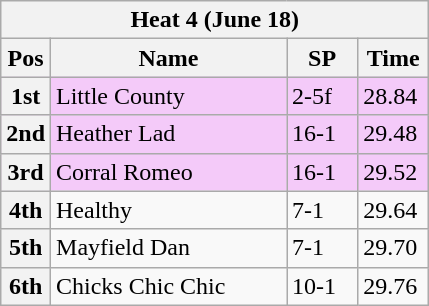<table class="wikitable">
<tr>
<th colspan="6">Heat 4 (June 18)</th>
</tr>
<tr>
<th width=20>Pos</th>
<th width=150>Name</th>
<th width=40>SP</th>
<th width=40>Time</th>
</tr>
<tr style="background: #f4caf9;">
<th>1st</th>
<td>Little County</td>
<td>2-5f</td>
<td>28.84</td>
</tr>
<tr style="background: #f4caf9;">
<th>2nd</th>
<td>Heather Lad</td>
<td>16-1</td>
<td>29.48</td>
</tr>
<tr style="background: #f4caf9;">
<th>3rd</th>
<td>Corral Romeo</td>
<td>16-1</td>
<td>29.52</td>
</tr>
<tr>
<th>4th</th>
<td>Healthy</td>
<td>7-1</td>
<td>29.64</td>
</tr>
<tr>
<th>5th</th>
<td>Mayfield Dan</td>
<td>7-1</td>
<td>29.70</td>
</tr>
<tr>
<th>6th</th>
<td>Chicks Chic Chic</td>
<td>10-1</td>
<td>29.76</td>
</tr>
</table>
